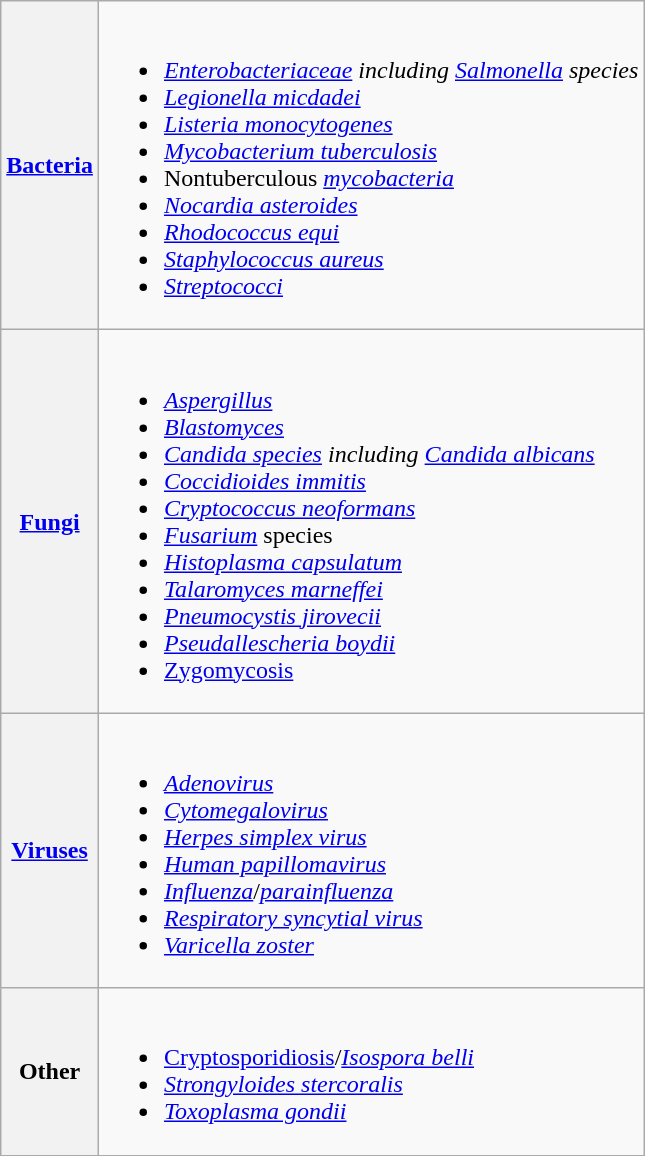<table class="wikitable">
<tr>
<th><a href='#'>Bacteria</a></th>
<td><br><ul><li><em><a href='#'>Enterobacteriaceae</a> including <a href='#'>Salmonella</a> species</em></li><li><em><a href='#'>Legionella micdadei</a></em></li><li><em><a href='#'>Listeria monocytogenes</a></em></li><li><em><a href='#'>Mycobacterium tuberculosis</a></em></li><li>Nontuberculous <em><a href='#'>mycobacteria</a></em></li><li><em><a href='#'>Nocardia asteroides</a></em></li><li><em><a href='#'>Rhodococcus equi</a></em></li><li><em><a href='#'>Staphylococcus aureus</a></em></li><li><em><a href='#'>Streptococci</a></em></li></ul></td>
</tr>
<tr>
<th><a href='#'>Fungi</a></th>
<td><br><ul><li><em><a href='#'>Aspergillus</a></em></li><li><em><a href='#'>Blastomyces</a></em></li><li><em><a href='#'>Candida species</a> including <a href='#'>Candida albicans</a></em></li><li><em><a href='#'>Coccidioides immitis</a></em></li><li><em><a href='#'>Cryptococcus neoformans</a></em></li><li><em><a href='#'>Fusarium</a></em> species</li><li><em><a href='#'>Histoplasma capsulatum</a></em></li><li><em><a href='#'>Talaromyces marneffei</a></em></li><li><em><a href='#'>Pneumocystis jirovecii</a></em></li><li><em><a href='#'>Pseudallescheria boydii</a></em></li><li><a href='#'>Zygomycosis</a></li></ul></td>
</tr>
<tr>
<th><a href='#'>Viruses</a></th>
<td><br><ul><li><em><a href='#'>Adenovirus</a></em></li><li><em><a href='#'>Cytomegalovirus</a></em></li><li><em><a href='#'>Herpes simplex virus</a></em></li><li><em><a href='#'>Human papillomavirus</a></em></li><li><em><a href='#'>Influenza</a></em>/<em><a href='#'>parainfluenza</a></em></li><li><em><a href='#'>Respiratory syncytial virus</a></em></li><li><em><a href='#'>Varicella zoster</a></em></li></ul></td>
</tr>
<tr>
<th>Other</th>
<td><br><ul><li><a href='#'>Cryptosporidiosis</a>/<em><a href='#'>Isospora belli</a></em></li><li><em><a href='#'>Strongyloides stercoralis</a></em></li><li><em><a href='#'>Toxoplasma gondii</a></em></li></ul></td>
</tr>
</table>
